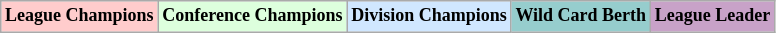<table class="wikitable"  style="margin:center; font-size:75%;">
<tr>
<td style="text-align:center; background:#fcc;"><strong>League Champions</strong></td>
<td style="text-align:center; background:#dfd;"><strong>Conference Champions</strong></td>
<td style="text-align:center; background:#d0e7ff;"><strong>Division Champions</strong></td>
<td style="text-align:center; background:#96cdcd;"><strong>Wild Card Berth</strong></td>
<td style="text-align:center; background:#c8a2c8;"><strong>League Leader</strong></td>
</tr>
</table>
